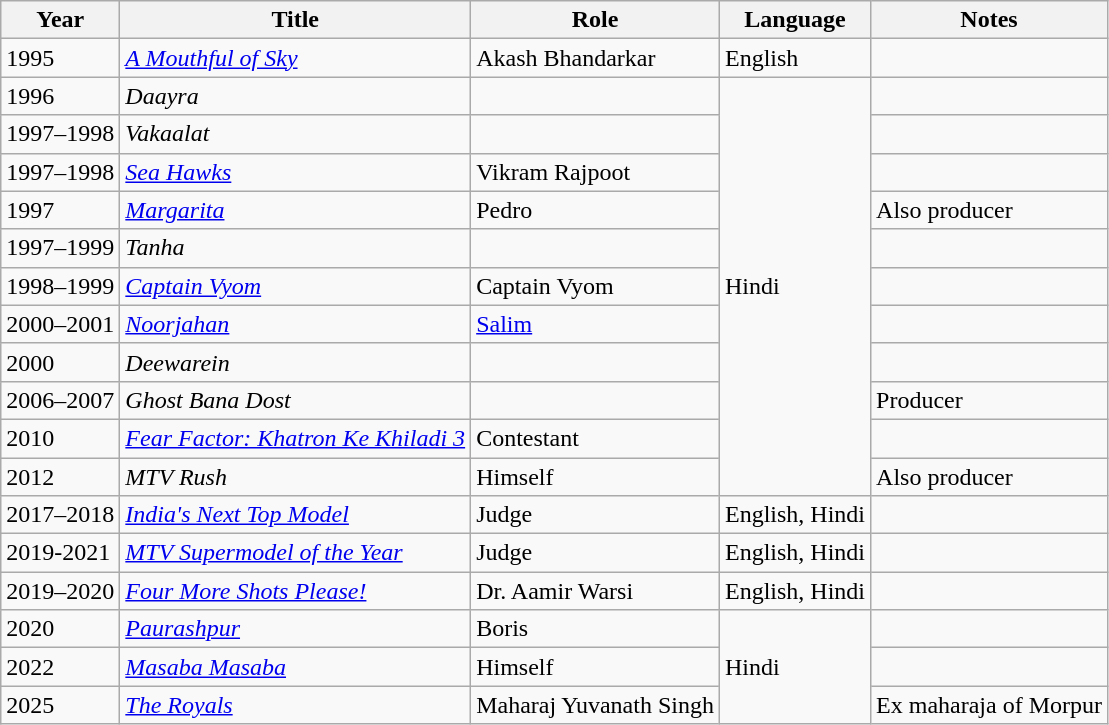<table class="wikitable sortable">
<tr>
<th>Year</th>
<th>Title</th>
<th>Role</th>
<th>Language</th>
<th>Notes</th>
</tr>
<tr>
<td>1995</td>
<td><em><a href='#'>A Mouthful of Sky</a></em></td>
<td>Akash Bhandarkar</td>
<td>English</td>
<td></td>
</tr>
<tr>
<td>1996</td>
<td><em>Daayra</em></td>
<td></td>
<td rowspan="11">Hindi</td>
<td></td>
</tr>
<tr>
<td>1997–1998</td>
<td><em>Vakaalat</em></td>
<td></td>
<td></td>
</tr>
<tr>
<td>1997–1998</td>
<td><em><a href='#'>Sea Hawks</a></em></td>
<td>Vikram Rajpoot</td>
<td></td>
</tr>
<tr>
<td>1997</td>
<td><em><a href='#'>Margarita</a></em></td>
<td>Pedro</td>
<td>Also producer</td>
</tr>
<tr>
<td>1997–1999</td>
<td><em>Tanha</em></td>
<td></td>
<td></td>
</tr>
<tr>
<td>1998–1999</td>
<td><em><a href='#'>Captain Vyom</a></em></td>
<td>Captain Vyom</td>
<td></td>
</tr>
<tr>
<td>2000–2001</td>
<td><em><a href='#'>Noorjahan</a></em></td>
<td><a href='#'>Salim</a></td>
<td></td>
</tr>
<tr>
<td>2000</td>
<td><em>Deewarein</em></td>
<td></td>
<td></td>
</tr>
<tr>
<td>2006–2007</td>
<td><em>Ghost Bana Dost</em></td>
<td></td>
<td>Producer</td>
</tr>
<tr>
<td>2010</td>
<td><em> <a href='#'>Fear Factor: Khatron Ke Khiladi 3</a></em></td>
<td>Contestant</td>
<td></td>
</tr>
<tr>
<td>2012</td>
<td><em>MTV Rush</em></td>
<td>Himself</td>
<td>Also producer</td>
</tr>
<tr>
<td>2017–2018</td>
<td><em><a href='#'>India's Next Top Model</a></em></td>
<td>Judge</td>
<td>English, Hindi</td>
<td></td>
</tr>
<tr>
<td>2019-2021</td>
<td><em><a href='#'>MTV Supermodel of the Year</a></em></td>
<td>Judge</td>
<td>English, Hindi</td>
<td></td>
</tr>
<tr>
<td>2019–2020</td>
<td><em><a href='#'>Four More Shots Please!</a></em></td>
<td>Dr. Aamir Warsi</td>
<td>English, Hindi</td>
<td></td>
</tr>
<tr>
<td>2020</td>
<td><em><a href='#'>Paurashpur</a></em></td>
<td>Boris</td>
<td rowspan="3">Hindi</td>
<td></td>
</tr>
<tr>
<td>2022</td>
<td><em><a href='#'>Masaba Masaba</a></em></td>
<td>Himself</td>
<td></td>
</tr>
<tr>
<td>2025</td>
<td><em><a href='#'>The Royals</a></em></td>
<td>Maharaj Yuvanath Singh</td>
<td>Ex maharaja of Morpur</td>
</tr>
</table>
